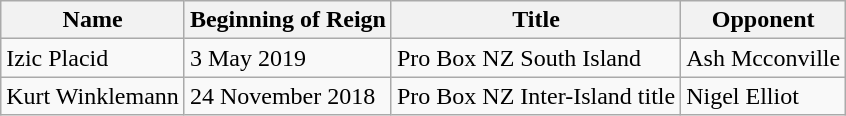<table class="wikitable">
<tr>
<th>Name</th>
<th>Beginning of Reign</th>
<th>Title</th>
<th>Opponent</th>
</tr>
<tr>
<td>Izic Placid</td>
<td>3 May 2019</td>
<td>Pro Box NZ South Island</td>
<td>Ash Mcconville</td>
</tr>
<tr>
<td>Kurt Winklemann</td>
<td>24 November 2018</td>
<td>Pro Box NZ Inter-Island title</td>
<td>Nigel Elliot</td>
</tr>
</table>
